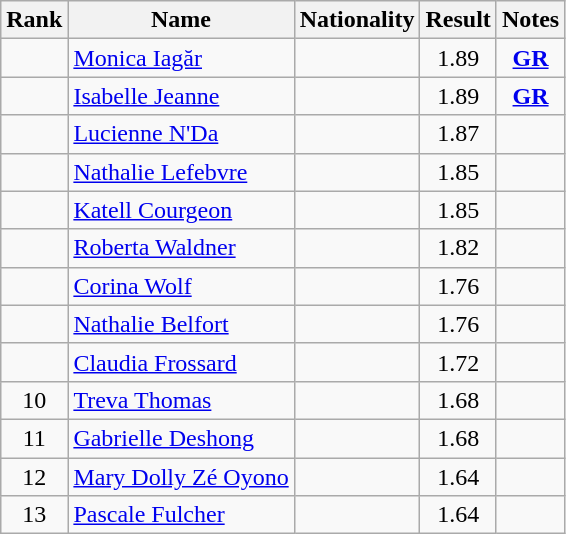<table class="wikitable sortable" style="text-align:center">
<tr>
<th>Rank</th>
<th>Name</th>
<th>Nationality</th>
<th>Result</th>
<th>Notes</th>
</tr>
<tr>
<td></td>
<td align=left><a href='#'>Monica Iagăr</a></td>
<td align=left></td>
<td>1.89</td>
<td><strong><a href='#'>GR</a></strong></td>
</tr>
<tr>
<td></td>
<td align=left><a href='#'>Isabelle Jeanne</a></td>
<td align=left></td>
<td>1.89</td>
<td><strong><a href='#'>GR</a></strong></td>
</tr>
<tr>
<td></td>
<td align=left><a href='#'>Lucienne N'Da</a></td>
<td align=left></td>
<td>1.87</td>
<td></td>
</tr>
<tr>
<td></td>
<td align=left><a href='#'>Nathalie Lefebvre</a></td>
<td align=left></td>
<td>1.85</td>
<td></td>
</tr>
<tr>
<td></td>
<td align=left><a href='#'>Katell Courgeon</a></td>
<td align=left></td>
<td>1.85</td>
<td></td>
</tr>
<tr>
<td></td>
<td align=left><a href='#'>Roberta Waldner</a></td>
<td align=left></td>
<td>1.82</td>
<td></td>
</tr>
<tr>
<td></td>
<td align=left><a href='#'>Corina Wolf</a></td>
<td align=left></td>
<td>1.76</td>
<td></td>
</tr>
<tr>
<td></td>
<td align=left><a href='#'>Nathalie Belfort</a></td>
<td align=left></td>
<td>1.76</td>
<td></td>
</tr>
<tr>
<td></td>
<td align=left><a href='#'>Claudia Frossard</a></td>
<td align=left></td>
<td>1.72</td>
<td></td>
</tr>
<tr>
<td>10</td>
<td align=left><a href='#'>Treva Thomas</a></td>
<td align=left></td>
<td>1.68</td>
<td></td>
</tr>
<tr>
<td>11</td>
<td align=left><a href='#'>Gabrielle Deshong</a></td>
<td align=left></td>
<td>1.68</td>
<td></td>
</tr>
<tr>
<td>12</td>
<td align=left><a href='#'>Mary Dolly Zé Oyono</a></td>
<td align=left></td>
<td>1.64</td>
<td></td>
</tr>
<tr>
<td>13</td>
<td align=left><a href='#'>Pascale Fulcher</a></td>
<td align=left></td>
<td>1.64</td>
<td></td>
</tr>
</table>
